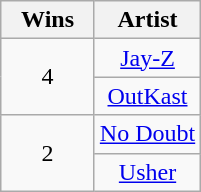<table class="wikitable" rowspan="2" style="text-align:center">
<tr>
<th scope="col" style="width:55px;">Wins</th>
<th scope="col" style="text-align:center;">Artist</th>
</tr>
<tr>
<td rowspan="2" style="text-align:center">4</td>
<td><a href='#'>Jay-Z</a></td>
</tr>
<tr>
<td><a href='#'>OutKast</a></td>
</tr>
<tr>
<td rowspan="2" style="text-align:center">2</td>
<td><a href='#'>No Doubt</a></td>
</tr>
<tr>
<td><a href='#'>Usher</a></td>
</tr>
</table>
